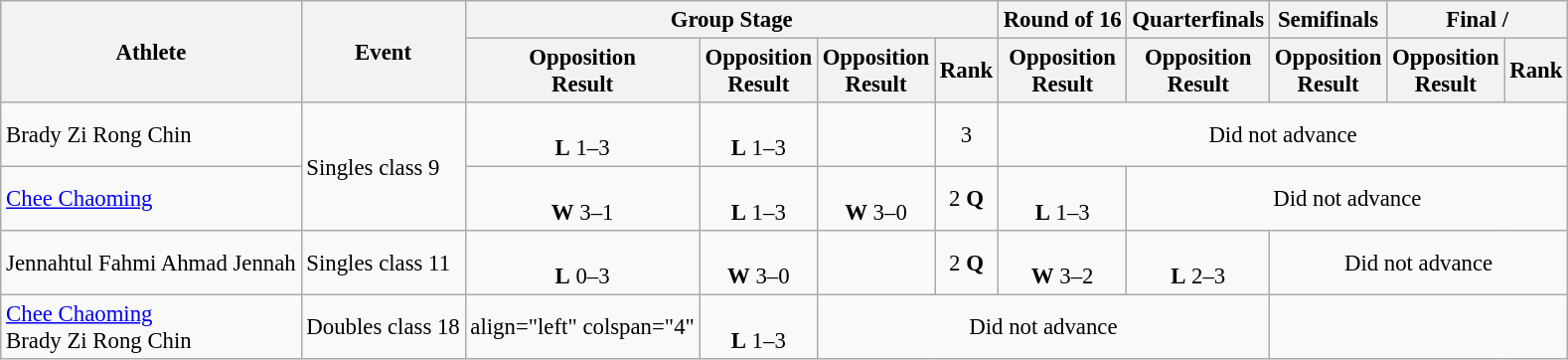<table class=wikitable style="font-size:95%">
<tr>
<th rowspan="2">Athlete</th>
<th rowspan="2">Event</th>
<th colspan="4">Group Stage</th>
<th>Round of 16</th>
<th>Quarterfinals</th>
<th>Semifinals</th>
<th colspan="2">Final / </th>
</tr>
<tr>
<th>Opposition<br>Result</th>
<th>Opposition<br>Result</th>
<th>Opposition<br>Result</th>
<th>Rank</th>
<th>Opposition<br>Result</th>
<th>Opposition<br>Result</th>
<th>Opposition<br>Result</th>
<th>Opposition<br>Result</th>
<th>Rank</th>
</tr>
<tr align=center>
<td align=left>Brady Zi Rong Chin</td>
<td align=left rowspan=2>Singles class 9</td>
<td><br><strong>L</strong> 1–3</td>
<td><br><strong>L</strong> 1–3</td>
<td></td>
<td>3</td>
<td colspan="5">Did not advance</td>
</tr>
<tr align=center>
<td align=left><a href='#'>Chee Chaoming</a></td>
<td><br><strong>W</strong> 3–1</td>
<td><br><strong>L</strong> 1–3</td>
<td><br><strong>W</strong> 3–0</td>
<td>2 <strong>Q</strong></td>
<td><br><strong>L</strong> 1–3</td>
<td colspan="4">Did not advance</td>
</tr>
<tr align=center>
<td align=left>Jennahtul Fahmi Ahmad Jennah</td>
<td align=left>Singles class 11</td>
<td><br><strong>L</strong> 0–3</td>
<td><br><strong>W</strong> 3–0</td>
<td></td>
<td>2 <strong>Q</strong></td>
<td><br><strong>W</strong> 3–2</td>
<td><br><strong>L</strong> 2–3</td>
<td colspan="3">Did not advance</td>
</tr>
<tr align=center>
<td align=left><a href='#'>Chee Chaoming</a><br>Brady Zi Rong Chin</td>
<td align=left>Doubles class 18</td>
<td>align="left" colspan="4" </td>
<td><br><strong>L</strong> 1–3</td>
<td colspan="4">Did not advance</td>
</tr>
</table>
